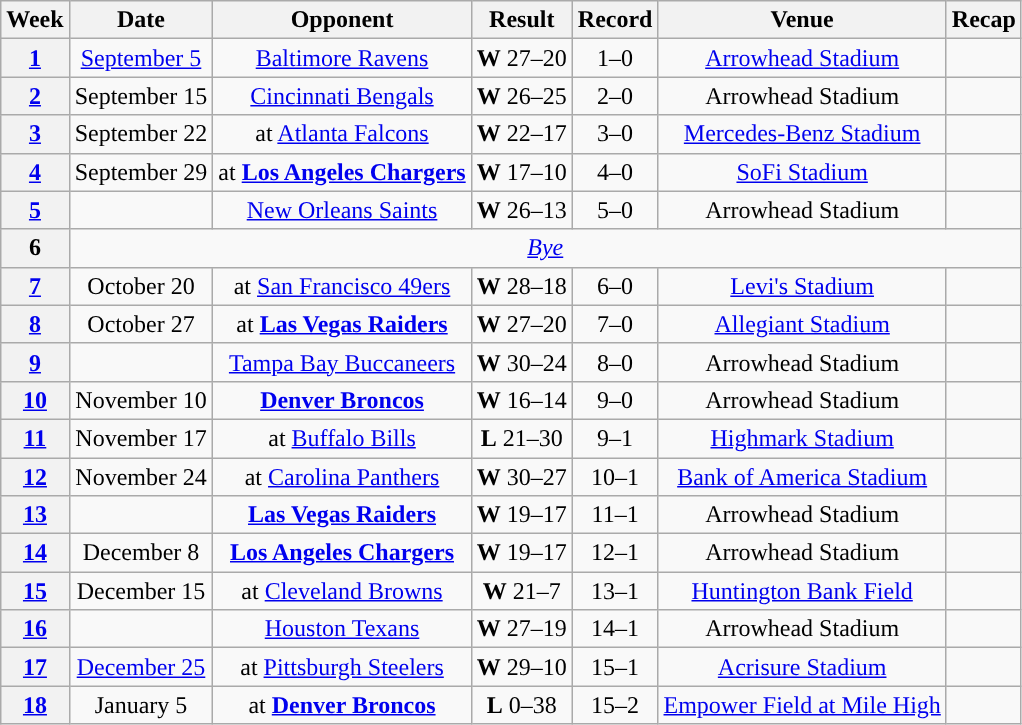<table class="wikitable" style="text-align:center">
<tr>
<th>Week</th>
<th>Date</th>
<th>Opponent</th>
<th>Result</th>
<th>Record</th>
<th>Venue</th>
<th>Recap</th>
</tr>
<tr>
<th><a href='#'>1</a></th>
<td><a href='#'>September 5</a></td>
<td><a href='#'>Baltimore Ravens</a></td>
<td><strong>W</strong> 27–20</td>
<td>1–0</td>
<td><a href='#'>Arrowhead Stadium</a></td>
<td></td>
</tr>
<tr>
<th><a href='#'>2</a></th>
<td>September 15</td>
<td><a href='#'>Cincinnati Bengals</a></td>
<td><strong>W</strong> 26–25</td>
<td>2–0</td>
<td>Arrowhead Stadium</td>
<td></td>
</tr>
<tr>
<th><a href='#'>3</a></th>
<td>September 22</td>
<td>at <a href='#'>Atlanta Falcons</a></td>
<td><strong>W</strong> 22–17</td>
<td>3–0</td>
<td><a href='#'>Mercedes-Benz Stadium</a></td>
<td></td>
</tr>
<tr>
<th><a href='#'>4</a></th>
<td>September 29</td>
<td>at <strong><a href='#'>Los Angeles Chargers</a></strong></td>
<td><strong>W</strong> 17–10</td>
<td>4–0</td>
<td><a href='#'>SoFi Stadium</a></td>
<td></td>
</tr>
<tr>
<th><a href='#'>5</a></th>
<td></td>
<td><a href='#'>New Orleans Saints</a></td>
<td><strong>W</strong> 26–13</td>
<td>5–0</td>
<td>Arrowhead Stadium</td>
<td></td>
</tr>
<tr>
<th>6</th>
<td colspan="6"><em><a href='#'>Bye</a></em></td>
</tr>
<tr>
<th><a href='#'>7</a></th>
<td>October 20</td>
<td>at <a href='#'>San Francisco 49ers</a></td>
<td><strong>W</strong> 28–18</td>
<td>6–0</td>
<td><a href='#'>Levi's Stadium</a></td>
<td></td>
</tr>
<tr>
<th><a href='#'>8</a></th>
<td>October 27</td>
<td>at <strong><a href='#'>Las Vegas Raiders</a></strong></td>
<td><strong>W</strong> 27–20</td>
<td>7–0</td>
<td><a href='#'>Allegiant Stadium</a></td>
<td></td>
</tr>
<tr>
<th><a href='#'>9</a></th>
<td></td>
<td><a href='#'>Tampa Bay Buccaneers</a></td>
<td><strong>W</strong> 30–24 </td>
<td>8–0</td>
<td>Arrowhead Stadium</td>
<td></td>
</tr>
<tr>
<th><a href='#'>10</a></th>
<td>November 10</td>
<td><strong><a href='#'>Denver Broncos</a></strong></td>
<td><strong>W</strong> 16–14</td>
<td>9–0</td>
<td>Arrowhead Stadium</td>
<td></td>
</tr>
<tr>
<th><a href='#'>11</a></th>
<td>November 17</td>
<td>at <a href='#'>Buffalo Bills</a></td>
<td><strong>L</strong> 21–30</td>
<td>9–1</td>
<td><a href='#'>Highmark Stadium</a></td>
<td></td>
</tr>
<tr>
<th><a href='#'>12</a></th>
<td>November 24</td>
<td>at <a href='#'>Carolina Panthers</a></td>
<td><strong>W</strong> 30–27</td>
<td>10–1</td>
<td><a href='#'>Bank of America Stadium</a></td>
<td></td>
</tr>
<tr>
<th><a href='#'>13</a></th>
<td></td>
<td><strong><a href='#'>Las Vegas Raiders</a></strong></td>
<td><strong>W</strong> 19–17</td>
<td>11–1</td>
<td>Arrowhead Stadium</td>
<td></td>
</tr>
<tr>
<th><a href='#'>14</a></th>
<td>December 8</td>
<td><strong><a href='#'>Los Angeles Chargers</a></strong></td>
<td><strong>W</strong> 19–17</td>
<td>12–1</td>
<td>Arrowhead Stadium</td>
<td></td>
</tr>
<tr>
<th><a href='#'>15</a></th>
<td>December 15</td>
<td>at <a href='#'>Cleveland Browns</a></td>
<td><strong>W</strong> 21–7</td>
<td>13–1</td>
<td><a href='#'>Huntington Bank Field</a></td>
<td></td>
</tr>
<tr>
<th><a href='#'>16</a></th>
<td></td>
<td><a href='#'>Houston Texans</a></td>
<td><strong>W</strong> 27–19</td>
<td>14–1</td>
<td>Arrowhead Stadium</td>
<td></td>
</tr>
<tr>
<th><a href='#'>17</a></th>
<td><a href='#'>December 25</a></td>
<td>at <a href='#'>Pittsburgh Steelers</a></td>
<td><strong>W</strong> 29–10</td>
<td>15–1</td>
<td><a href='#'>Acrisure Stadium</a></td>
<td></td>
</tr>
<tr>
<th><a href='#'>18</a></th>
<td>January 5</td>
<td>at <strong><a href='#'>Denver Broncos</a></strong></td>
<td><strong>L</strong> 0–38</td>
<td>15–2</td>
<td><a href='#'>Empower Field at Mile High</a></td>
<td></td>
</tr>
</table>
